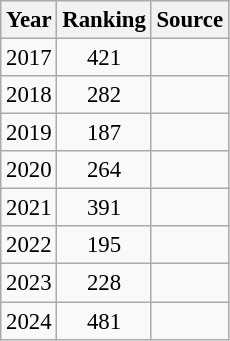<table class="wikitable" style="text-align:center; font-size: 95%;">
<tr>
<th>Year</th>
<th>Ranking</th>
<th>Source</th>
</tr>
<tr>
<td>2017</td>
<td>421</td>
<td></td>
</tr>
<tr>
<td>2018</td>
<td>282</td>
<td></td>
</tr>
<tr>
<td>2019</td>
<td>187</td>
<td></td>
</tr>
<tr>
<td>2020</td>
<td>264</td>
<td></td>
</tr>
<tr>
<td>2021</td>
<td>391</td>
<td></td>
</tr>
<tr>
<td>2022</td>
<td>195</td>
<td></td>
</tr>
<tr>
<td>2023</td>
<td>228</td>
<td></td>
</tr>
<tr>
<td>2024</td>
<td>481</td>
<td></td>
</tr>
</table>
